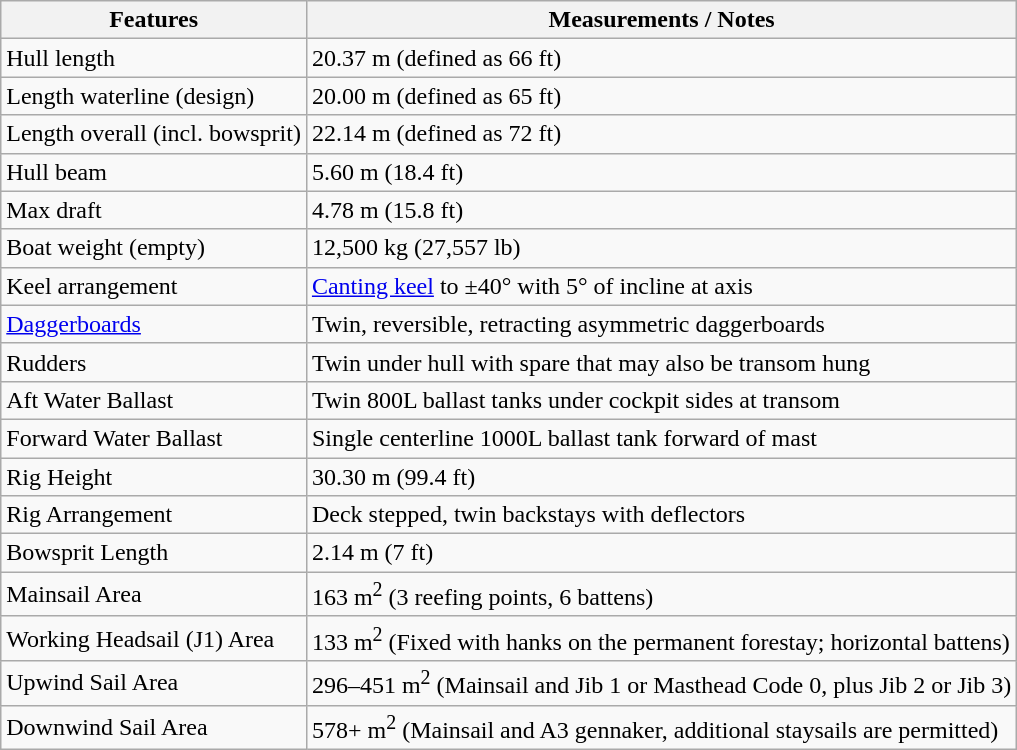<table class="wikitable">
<tr>
<th>Features</th>
<th>Measurements / Notes</th>
</tr>
<tr>
<td>Hull length</td>
<td>20.37 m (defined as 66 ft)</td>
</tr>
<tr>
<td>Length waterline (design)</td>
<td>20.00 m (defined as 65 ft)</td>
</tr>
<tr>
<td>Length overall (incl. bowsprit)</td>
<td>22.14 m (defined as 72 ft)</td>
</tr>
<tr>
<td>Hull beam</td>
<td>5.60 m (18.4 ft)</td>
</tr>
<tr>
<td>Max draft</td>
<td>4.78 m (15.8 ft)</td>
</tr>
<tr>
<td>Boat weight (empty)</td>
<td>12,500 kg (27,557 lb)</td>
</tr>
<tr>
<td>Keel arrangement</td>
<td><a href='#'>Canting keel</a> to ±40° with 5° of incline at axis</td>
</tr>
<tr>
<td><a href='#'>Daggerboards</a></td>
<td>Twin, reversible, retracting asymmetric daggerboards</td>
</tr>
<tr>
<td>Rudders</td>
<td>Twin under hull with spare that may also be transom hung</td>
</tr>
<tr>
<td>Aft Water Ballast</td>
<td>Twin 800L ballast tanks under cockpit sides at transom</td>
</tr>
<tr>
<td>Forward Water Ballast</td>
<td>Single centerline 1000L ballast tank forward of mast</td>
</tr>
<tr>
<td>Rig Height</td>
<td>30.30 m (99.4 ft)</td>
</tr>
<tr>
<td>Rig Arrangement</td>
<td>Deck stepped, twin backstays with deflectors</td>
</tr>
<tr>
<td>Bowsprit Length</td>
<td>2.14 m (7 ft)</td>
</tr>
<tr>
<td>Mainsail Area</td>
<td>163 m<sup>2</sup> (3 reefing points, 6 battens)</td>
</tr>
<tr>
<td>Working Headsail (J1) Area</td>
<td>133 m<sup>2</sup> (Fixed with hanks on the permanent forestay; horizontal battens)</td>
</tr>
<tr>
<td>Upwind Sail Area</td>
<td>296–451 m<sup>2</sup> (Mainsail and Jib 1 or Masthead Code 0, plus Jib 2 or Jib 3)</td>
</tr>
<tr>
<td>Downwind Sail Area</td>
<td>578+ m<sup>2</sup> (Mainsail and A3 gennaker, additional staysails are permitted)</td>
</tr>
</table>
